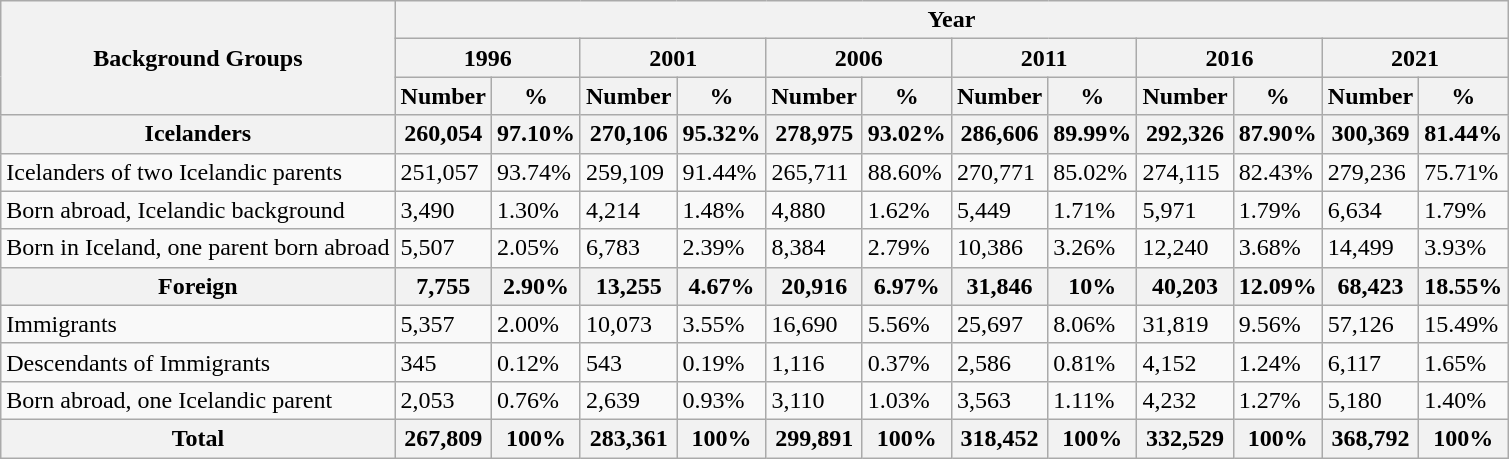<table class="wikitable">
<tr>
<th rowspan="3">Background Groups</th>
<th colspan="12">Year</th>
</tr>
<tr>
<th colspan="2">1996</th>
<th colspan="2">2001</th>
<th colspan="2">2006</th>
<th colspan="2">2011</th>
<th colspan="2">2016</th>
<th colspan="2">2021</th>
</tr>
<tr>
<th>Number</th>
<th>%</th>
<th>Number</th>
<th>%</th>
<th>Number</th>
<th>%</th>
<th>Number</th>
<th>%</th>
<th>Number</th>
<th>%</th>
<th>Number</th>
<th>%</th>
</tr>
<tr>
<th> Icelanders</th>
<th>260,054</th>
<th>97.10%</th>
<th>270,106</th>
<th>95.32%</th>
<th>278,975</th>
<th>93.02%</th>
<th>286,606</th>
<th>89.99%</th>
<th>292,326</th>
<th>87.90%</th>
<th>300,369</th>
<th>81.44%</th>
</tr>
<tr>
<td>Icelanders of two Icelandic parents</td>
<td>251,057</td>
<td>93.74%</td>
<td>259,109</td>
<td>91.44%</td>
<td>265,711</td>
<td>88.60%</td>
<td>270,771</td>
<td>85.02%</td>
<td>274,115</td>
<td>82.43%</td>
<td>279,236</td>
<td>75.71%</td>
</tr>
<tr>
<td>Born abroad, Icelandic background</td>
<td>3,490</td>
<td>1.30%</td>
<td>4,214</td>
<td>1.48%</td>
<td>4,880</td>
<td>1.62%</td>
<td>5,449</td>
<td>1.71%</td>
<td>5,971</td>
<td>1.79%</td>
<td>6,634</td>
<td>1.79%</td>
</tr>
<tr>
<td>Born in Iceland, one parent born abroad</td>
<td>5,507</td>
<td>2.05%</td>
<td>6,783</td>
<td>2.39%</td>
<td>8,384</td>
<td>2.79%</td>
<td>10,386</td>
<td>3.26%</td>
<td>12,240</td>
<td>3.68%</td>
<td>14,499</td>
<td>3.93%</td>
</tr>
<tr>
<th>Foreign</th>
<th>7,755</th>
<th>2.90%</th>
<th>13,255</th>
<th>4.67%</th>
<th>20,916</th>
<th>6.97%</th>
<th>31,846</th>
<th>10%</th>
<th>40,203</th>
<th>12.09%</th>
<th>68,423</th>
<th>18.55%</th>
</tr>
<tr>
<td>Immigrants</td>
<td>5,357</td>
<td>2.00%</td>
<td>10,073</td>
<td>3.55%</td>
<td>16,690</td>
<td>5.56%</td>
<td>25,697</td>
<td>8.06%</td>
<td>31,819</td>
<td>9.56%</td>
<td>57,126</td>
<td>15.49%</td>
</tr>
<tr>
<td>Descendants of Immigrants</td>
<td>345</td>
<td>0.12%</td>
<td>543</td>
<td>0.19%</td>
<td>1,116</td>
<td>0.37%</td>
<td>2,586</td>
<td>0.81%</td>
<td>4,152</td>
<td>1.24%</td>
<td>6,117</td>
<td>1.65%</td>
</tr>
<tr>
<td>Born abroad,  one Icelandic parent</td>
<td>2,053</td>
<td>0.76%</td>
<td>2,639</td>
<td>0.93%</td>
<td>3,110</td>
<td>1.03%</td>
<td>3,563</td>
<td>1.11%</td>
<td>4,232</td>
<td>1.27%</td>
<td>5,180</td>
<td>1.40%</td>
</tr>
<tr>
<th>Total</th>
<th>267,809</th>
<th>100%</th>
<th>283,361</th>
<th>100%</th>
<th>299,891</th>
<th>100%</th>
<th>318,452</th>
<th>100%</th>
<th>332,529</th>
<th>100%</th>
<th>368,792</th>
<th>100%</th>
</tr>
</table>
